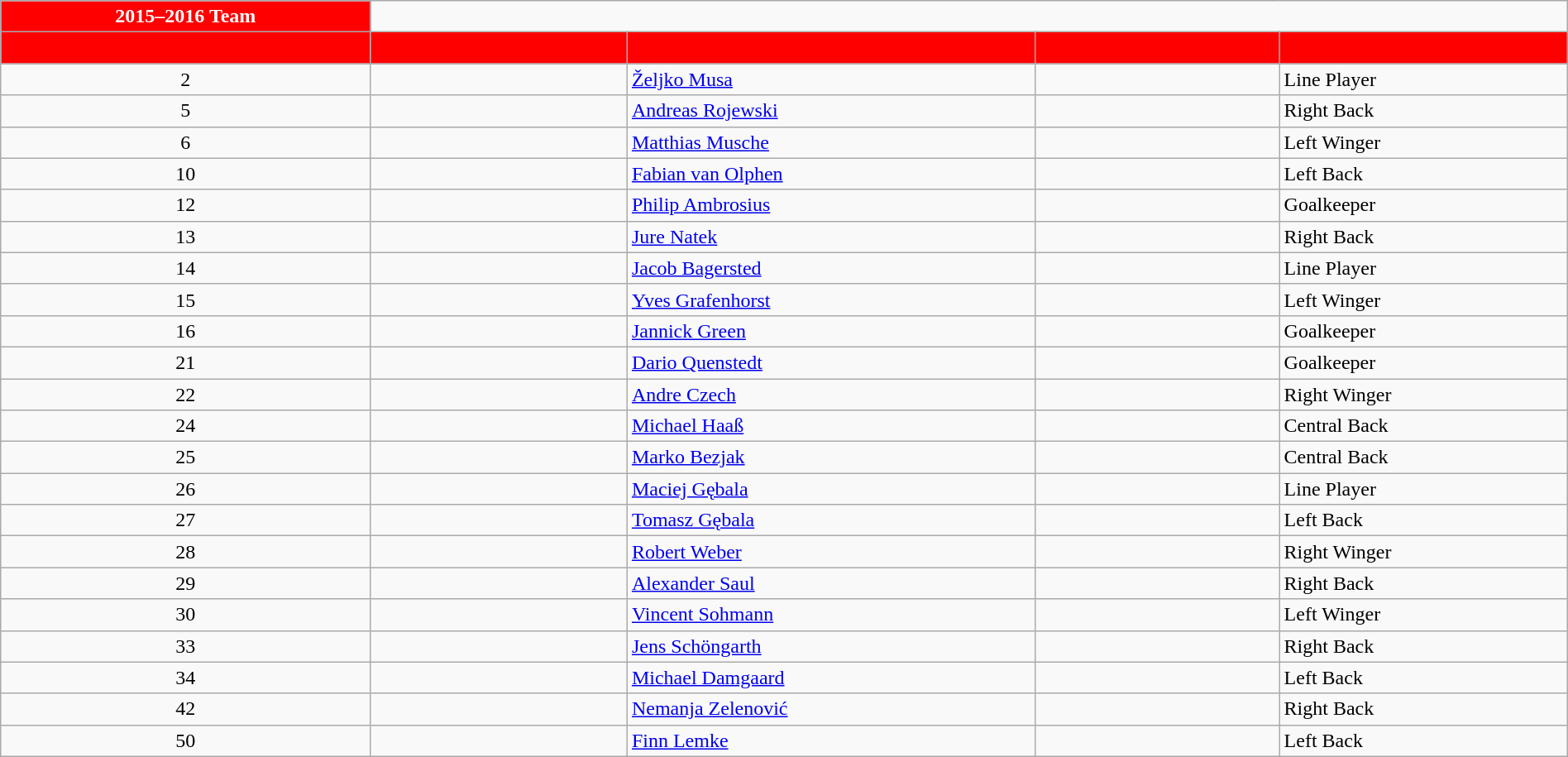<table class="wikitable collapsible collapsed" style="width:100%;">
<tr>
<th style="color:#FFFFFF; background:#FF0000">2015–2016 Team</th>
</tr>
<tr>
<th style="color:#FF0000; background:#FF0000">Shirt No</th>
<th style="color:#FF0000; background:#FF0000">Nationality</th>
<th style="color:#FF0000; background:#FF0000">Player</th>
<th style="color:#FF0000; background:#FF0000">Birth Date</th>
<th style="color:#FF0000; background:#FF0000">Position</th>
</tr>
<tr>
<td align=center>2</td>
<td></td>
<td><a href='#'>Željko Musa</a></td>
<td></td>
<td>Line Player</td>
</tr>
<tr>
<td align=center>5</td>
<td></td>
<td><a href='#'>Andreas Rojewski</a></td>
<td></td>
<td>Right Back</td>
</tr>
<tr>
<td align=center>6</td>
<td></td>
<td><a href='#'>Matthias Musche</a></td>
<td></td>
<td>Left Winger</td>
</tr>
<tr>
<td align=center>10</td>
<td></td>
<td><a href='#'>Fabian van Olphen</a></td>
<td></td>
<td>Left Back</td>
</tr>
<tr>
<td align=center>12</td>
<td></td>
<td><a href='#'>Philip Ambrosius</a></td>
<td></td>
<td>Goalkeeper</td>
</tr>
<tr>
<td align=center>13</td>
<td></td>
<td><a href='#'>Jure Natek</a></td>
<td></td>
<td>Right Back</td>
</tr>
<tr>
<td align=center>14</td>
<td></td>
<td><a href='#'>Jacob Bagersted</a></td>
<td></td>
<td>Line Player</td>
</tr>
<tr>
<td align=center>15</td>
<td></td>
<td><a href='#'>Yves Grafenhorst</a></td>
<td></td>
<td>Left Winger</td>
</tr>
<tr>
<td align=center>16</td>
<td></td>
<td><a href='#'>Jannick Green</a></td>
<td></td>
<td>Goalkeeper</td>
</tr>
<tr>
<td align=center>21</td>
<td></td>
<td><a href='#'>Dario Quenstedt</a></td>
<td></td>
<td>Goalkeeper</td>
</tr>
<tr>
<td align=center>22</td>
<td></td>
<td><a href='#'>Andre Czech</a></td>
<td></td>
<td>Right Winger</td>
</tr>
<tr>
<td align=center>24</td>
<td></td>
<td><a href='#'>Michael Haaß</a></td>
<td></td>
<td>Central Back</td>
</tr>
<tr>
<td align=center>25</td>
<td></td>
<td><a href='#'>Marko Bezjak</a></td>
<td></td>
<td>Central Back</td>
</tr>
<tr>
<td align=center>26</td>
<td></td>
<td><a href='#'>Maciej Gębala</a></td>
<td></td>
<td>Line Player</td>
</tr>
<tr>
<td align=center>27</td>
<td></td>
<td><a href='#'>Tomasz Gębala</a></td>
<td></td>
<td>Left Back</td>
</tr>
<tr>
<td align=center>28</td>
<td></td>
<td><a href='#'>Robert Weber</a></td>
<td></td>
<td>Right Winger</td>
</tr>
<tr>
<td align=center>29</td>
<td></td>
<td><a href='#'>Alexander Saul</a></td>
<td></td>
<td>Right Back</td>
</tr>
<tr>
<td align=center>30</td>
<td></td>
<td><a href='#'>Vincent Sohmann</a></td>
<td></td>
<td>Left Winger</td>
</tr>
<tr>
<td align=center>33</td>
<td></td>
<td><a href='#'>Jens Schöngarth</a></td>
<td></td>
<td>Right Back</td>
</tr>
<tr>
<td align=center>34</td>
<td></td>
<td><a href='#'>Michael Damgaard</a></td>
<td></td>
<td>Left Back</td>
</tr>
<tr>
<td align=center>42</td>
<td></td>
<td><a href='#'>Nemanja Zelenović</a></td>
<td></td>
<td>Right Back</td>
</tr>
<tr>
<td align=center>50</td>
<td></td>
<td><a href='#'>Finn Lemke</a></td>
<td></td>
<td>Left Back</td>
</tr>
</table>
